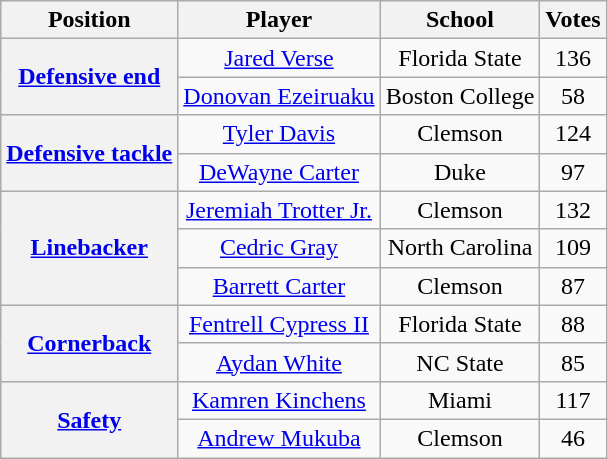<table class="wikitable" style="text-align: center;">
<tr>
<th>Position</th>
<th>Player</th>
<th>School</th>
<th>Votes</th>
</tr>
<tr>
<th rowspan="2"><a href='#'>Defensive end</a></th>
<td><a href='#'>Jared Verse</a></td>
<td>Florida State</td>
<td>136</td>
</tr>
<tr>
<td><a href='#'>Donovan Ezeiruaku</a></td>
<td>Boston College</td>
<td>58</td>
</tr>
<tr>
<th rowspan="2"><a href='#'>Defensive tackle</a></th>
<td><a href='#'>Tyler Davis</a></td>
<td>Clemson</td>
<td>124</td>
</tr>
<tr>
<td><a href='#'>DeWayne Carter</a></td>
<td>Duke</td>
<td>97</td>
</tr>
<tr>
<th rowspan="3"><a href='#'>Linebacker</a></th>
<td><a href='#'>Jeremiah Trotter Jr.</a></td>
<td>Clemson</td>
<td>132</td>
</tr>
<tr>
<td><a href='#'>Cedric Gray</a></td>
<td>North Carolina</td>
<td>109</td>
</tr>
<tr>
<td><a href='#'>Barrett Carter</a></td>
<td>Clemson</td>
<td>87</td>
</tr>
<tr>
<th rowspan="2"><a href='#'>Cornerback</a></th>
<td><a href='#'>Fentrell Cypress II</a></td>
<td>Florida State</td>
<td>88</td>
</tr>
<tr>
<td><a href='#'>Aydan White</a></td>
<td>NC State</td>
<td>85</td>
</tr>
<tr>
<th rowspan="2"><a href='#'>Safety</a></th>
<td><a href='#'>Kamren Kinchens</a></td>
<td>Miami</td>
<td>117</td>
</tr>
<tr>
<td><a href='#'>Andrew Mukuba</a></td>
<td>Clemson</td>
<td>46</td>
</tr>
</table>
